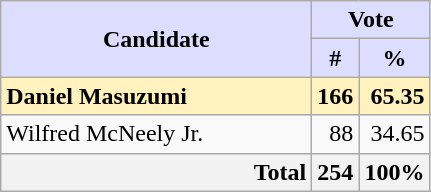<table class="wikitable">
<tr>
<th rowspan="2" width="200px" style="background:#ddf;">Candidate</th>
<th colspan="2" width="50px" style="background:#ddf;">Vote</th>
</tr>
<tr>
<th style="background:#ddf;">#</th>
<th style="background:#ddf;">%</th>
</tr>
<tr>
<td style="background:#fff2bf;"><strong>Daniel Masuzumi</strong></td>
<td style="text-align:right;background:#fff2bf;"><strong>166</strong></td>
<td style="text-align:right;background:#fff2bf;"><strong>65.35</strong></td>
</tr>
<tr>
<td>Wilfred McNeely Jr.</td>
<td style="text-align:right;">88</td>
<td style="text-align:right;">34.65</td>
</tr>
<tr>
<td style="text-align:right;background-color:#f2f2f2;"><strong>Total</strong></td>
<td style="text-align:right;background-color:#f2f2f2;"><strong>254</strong></td>
<td style="text-align:right;background-color:#f2f2f2;"><strong>100%</strong></td>
</tr>
</table>
